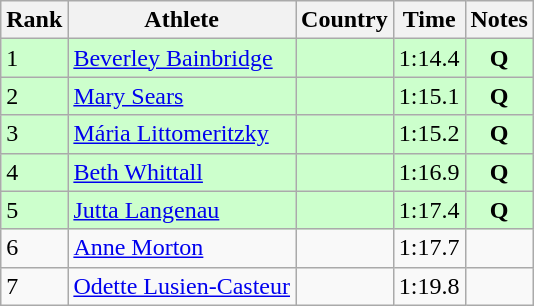<table class="wikitable sortable">
<tr>
<th>Rank</th>
<th>Athlete</th>
<th>Country</th>
<th>Time</th>
<th>Notes</th>
</tr>
<tr bgcolor=#CCFFCC>
<td>1</td>
<td><a href='#'>Beverley Bainbridge</a></td>
<td></td>
<td>1:14.4</td>
<td align=center><strong>Q</strong></td>
</tr>
<tr bgcolor=#CCFFCC>
<td>2</td>
<td><a href='#'>Mary Sears</a></td>
<td></td>
<td>1:15.1</td>
<td align=center><strong>Q</strong></td>
</tr>
<tr bgcolor=#CCFFCC>
<td>3</td>
<td><a href='#'>Mária Littomeritzky</a></td>
<td></td>
<td>1:15.2</td>
<td align=center><strong>Q</strong></td>
</tr>
<tr bgcolor=#CCFFCC>
<td>4</td>
<td><a href='#'>Beth Whittall</a></td>
<td></td>
<td>1:16.9</td>
<td align=center><strong>Q</strong></td>
</tr>
<tr bgcolor=#CCFFCC>
<td>5</td>
<td><a href='#'>Jutta Langenau</a></td>
<td></td>
<td>1:17.4</td>
<td align=center><strong>Q</strong></td>
</tr>
<tr>
<td>6</td>
<td><a href='#'>Anne Morton</a></td>
<td></td>
<td>1:17.7</td>
<td></td>
</tr>
<tr>
<td>7</td>
<td><a href='#'>Odette Lusien-Casteur</a></td>
<td></td>
<td>1:19.8</td>
<td></td>
</tr>
</table>
